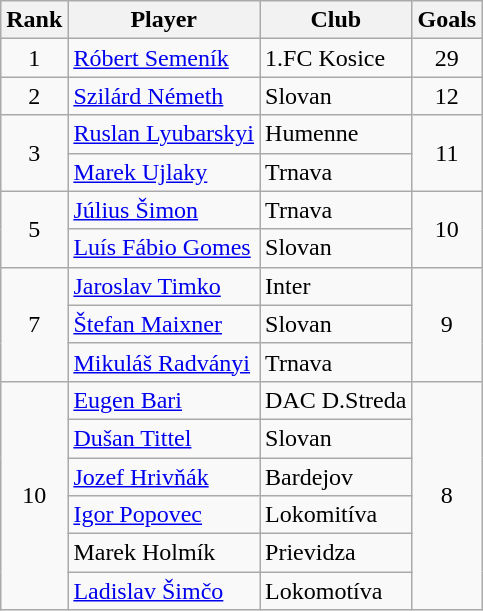<table class="wikitable" style="text-align:center">
<tr>
<th>Rank</th>
<th>Player</th>
<th>Club</th>
<th>Goals</th>
</tr>
<tr>
<td>1</td>
<td align="left"> <a href='#'>Róbert Semeník</a></td>
<td align="left">1.FC Kosice</td>
<td>29</td>
</tr>
<tr>
<td>2</td>
<td align="left"> <a href='#'>Szilárd Németh</a></td>
<td align="left">Slovan</td>
<td>12</td>
</tr>
<tr>
<td rowspan=2>3</td>
<td align="left"> <a href='#'>Ruslan Lyubarskyi</a></td>
<td align="left">Humenne</td>
<td rowspan=2>11</td>
</tr>
<tr>
<td align="left"> <a href='#'>Marek Ujlaky</a></td>
<td align="left">Trnava</td>
</tr>
<tr>
<td rowspan=2>5</td>
<td align="left"> <a href='#'>Július Šimon</a></td>
<td align="left">Trnava</td>
<td rowspan=2>10</td>
</tr>
<tr>
<td align="left"> <a href='#'>Luís Fábio Gomes</a></td>
<td align="left">Slovan</td>
</tr>
<tr>
<td rowspan=3>7</td>
<td align="left"> <a href='#'>Jaroslav Timko</a></td>
<td align="left">Inter</td>
<td rowspan=3>9</td>
</tr>
<tr>
<td align="left"> <a href='#'>Štefan Maixner</a></td>
<td align="left">Slovan</td>
</tr>
<tr>
<td align="left"> <a href='#'>Mikuláš Radványi</a></td>
<td align="left">Trnava</td>
</tr>
<tr>
<td rowspan=6>10</td>
<td align="left"> <a href='#'>Eugen Bari</a></td>
<td align="left">DAC D.Streda</td>
<td rowspan=6>8</td>
</tr>
<tr>
<td align="left"> <a href='#'>Dušan Tittel</a></td>
<td align="left">Slovan</td>
</tr>
<tr>
<td align="left"> <a href='#'>Jozef Hrivňák</a></td>
<td align="left">Bardejov</td>
</tr>
<tr>
<td align="left"> <a href='#'>Igor Popovec</a></td>
<td align="left">Lokomitíva</td>
</tr>
<tr>
<td align="left"> Marek Holmík</td>
<td align="left">Prievidza</td>
</tr>
<tr>
<td align="left"> <a href='#'>Ladislav Šimčo</a></td>
<td align="left">Lokomotíva</td>
</tr>
</table>
